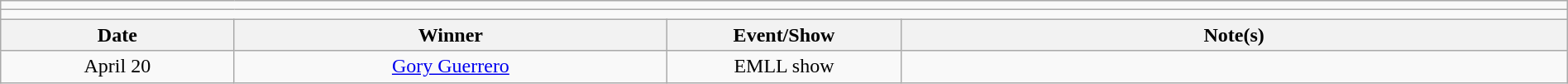<table class="wikitable" style="text-align:center; width:100%;">
<tr>
<td colspan=5></td>
</tr>
<tr>
<td colspan=5><strong></strong></td>
</tr>
<tr>
<th width=14%>Date</th>
<th width=26%>Winner</th>
<th width=14%>Event/Show</th>
<th width=40%>Note(s)</th>
</tr>
<tr>
<td>April 20</td>
<td><a href='#'>Gory Guerrero</a></td>
<td>EMLL show</td>
<td align=left></td>
</tr>
</table>
